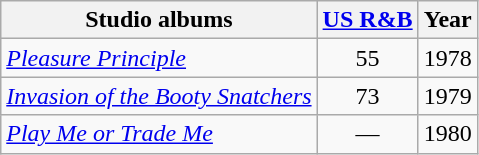<table class="wikitable">
<tr>
<th>Studio albums</th>
<th><a href='#'>US R&B</a><br></th>
<th>Year</th>
</tr>
<tr>
<td><em><a href='#'>Pleasure Principle</a></em></td>
<td align=center>55</td>
<td>1978</td>
</tr>
<tr>
<td><em><a href='#'>Invasion of the Booty Snatchers</a></em></td>
<td align=center>73</td>
<td>1979</td>
</tr>
<tr>
<td><em><a href='#'>Play Me or Trade Me</a></em></td>
<td align=center>—</td>
<td>1980</td>
</tr>
</table>
